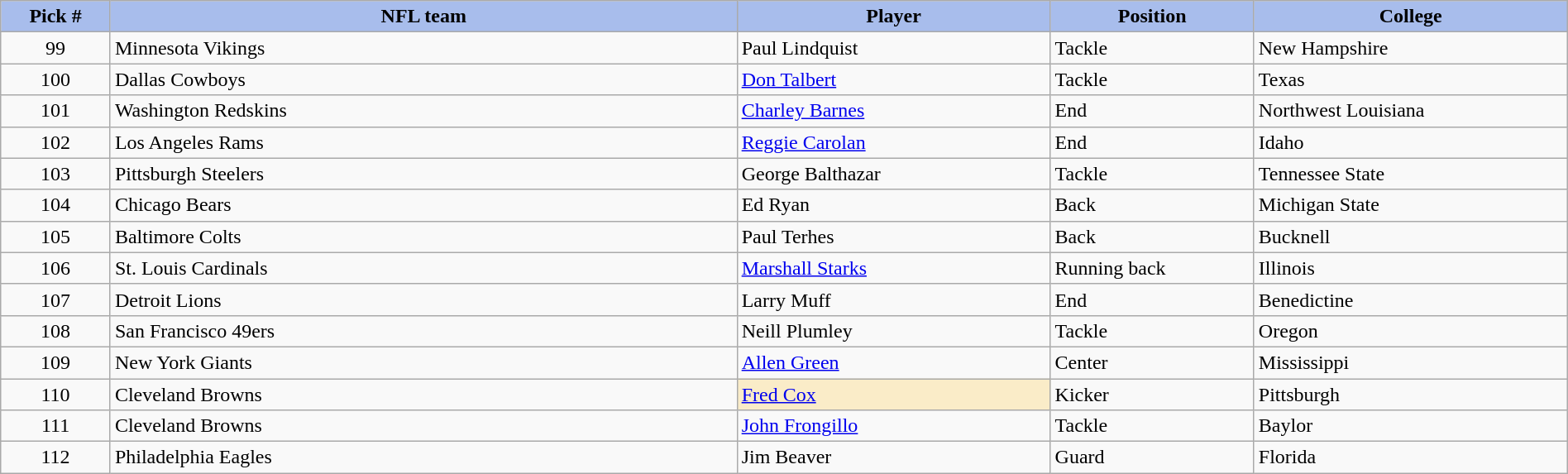<table class="wikitable sortable sortable" style="width: 100%">
<tr>
<th style="background:#A8BDEC;" width=7%>Pick #</th>
<th width=40% style="background:#A8BDEC;">NFL team</th>
<th width=20% style="background:#A8BDEC;">Player</th>
<th width=13% style="background:#A8BDEC;">Position</th>
<th style="background:#A8BDEC;">College</th>
</tr>
<tr>
<td align=center>99</td>
<td>Minnesota Vikings</td>
<td>Paul Lindquist</td>
<td>Tackle</td>
<td>New Hampshire</td>
</tr>
<tr>
<td align=center>100</td>
<td>Dallas Cowboys</td>
<td><a href='#'>Don Talbert</a></td>
<td>Tackle</td>
<td>Texas</td>
</tr>
<tr>
<td align=center>101</td>
<td>Washington Redskins</td>
<td><a href='#'>Charley Barnes</a></td>
<td>End</td>
<td>Northwest Louisiana</td>
</tr>
<tr>
<td align=center>102</td>
<td>Los Angeles Rams</td>
<td><a href='#'>Reggie Carolan</a></td>
<td>End</td>
<td>Idaho</td>
</tr>
<tr>
<td align=center>103</td>
<td>Pittsburgh Steelers</td>
<td>George Balthazar</td>
<td>Tackle</td>
<td>Tennessee State</td>
</tr>
<tr>
<td align=center>104</td>
<td>Chicago Bears</td>
<td>Ed Ryan</td>
<td>Back</td>
<td>Michigan State</td>
</tr>
<tr>
<td align=center>105</td>
<td>Baltimore Colts</td>
<td>Paul Terhes</td>
<td>Back</td>
<td>Bucknell</td>
</tr>
<tr>
<td align=center>106</td>
<td>St. Louis Cardinals</td>
<td><a href='#'>Marshall Starks</a></td>
<td>Running back</td>
<td>Illinois</td>
</tr>
<tr>
<td align=center>107</td>
<td>Detroit Lions</td>
<td>Larry Muff</td>
<td>End</td>
<td>Benedictine</td>
</tr>
<tr>
<td align=center>108</td>
<td>San Francisco 49ers</td>
<td>Neill Plumley</td>
<td>Tackle</td>
<td>Oregon</td>
</tr>
<tr>
<td align=center>109</td>
<td>New York Giants</td>
<td><a href='#'>Allen Green</a></td>
<td>Center</td>
<td>Mississippi</td>
</tr>
<tr>
<td align=center>110</td>
<td>Cleveland Browns</td>
<td bgcolor="#faecc8"><a href='#'>Fred Cox</a></td>
<td>Kicker</td>
<td>Pittsburgh</td>
</tr>
<tr>
<td align=center>111</td>
<td>Cleveland Browns</td>
<td><a href='#'>John Frongillo</a></td>
<td>Tackle</td>
<td>Baylor</td>
</tr>
<tr>
<td align=center>112</td>
<td>Philadelphia Eagles</td>
<td>Jim Beaver</td>
<td>Guard</td>
<td>Florida</td>
</tr>
</table>
